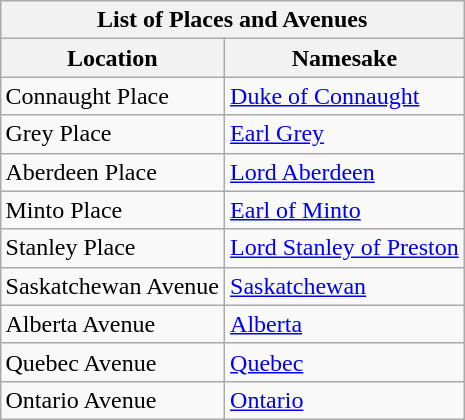<table class="wikitable" style="float:right; clear:right; margin-left:1em">
<tr>
<th colspan=2>List of Places and Avenues</th>
</tr>
<tr>
<th>Location</th>
<th>Namesake</th>
</tr>
<tr>
<td>Connaught Place</td>
<td><a href='#'>Duke of Connaught</a></td>
</tr>
<tr>
<td>Grey Place</td>
<td><a href='#'>Earl Grey</a></td>
</tr>
<tr>
<td>Aberdeen Place</td>
<td><a href='#'>Lord Aberdeen</a></td>
</tr>
<tr>
<td>Minto Place</td>
<td><a href='#'>Earl of Minto</a></td>
</tr>
<tr>
<td>Stanley Place</td>
<td><a href='#'>Lord Stanley of Preston</a></td>
</tr>
<tr>
<td>Saskatchewan Avenue</td>
<td><a href='#'>Saskatchewan</a></td>
</tr>
<tr>
<td>Alberta Avenue</td>
<td><a href='#'>Alberta</a></td>
</tr>
<tr>
<td>Quebec Avenue</td>
<td><a href='#'>Quebec</a></td>
</tr>
<tr>
<td>Ontario Avenue</td>
<td><a href='#'>Ontario</a></td>
</tr>
</table>
